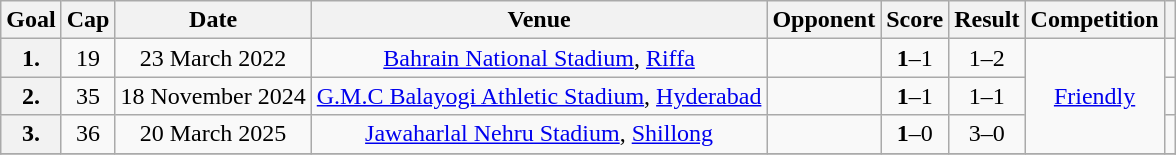<table class="wikitable sortable" style="text-align:center;">
<tr>
<th scope="col">Goal</th>
<th scope="col">Cap</th>
<th scope="col">Date</th>
<th scope="col">Venue</th>
<th scope="col">Opponent</th>
<th scope="col">Score</th>
<th scope="col">Result</th>
<th scope="col">Competition</th>
<th scope="col" class=unsortable></th>
</tr>
<tr>
<th scope=row>1.</th>
<td>19</td>
<td>23 March 2022</td>
<td><a href='#'>Bahrain National Stadium</a>, <a href='#'>Riffa</a></td>
<td></td>
<td align="center"><strong>1</strong>–1</td>
<td align="center">1–2</td>
<td rowspan="3"><a href='#'>Friendly</a></td>
<td></td>
</tr>
<tr>
<th scope="row">2.</th>
<td>35</td>
<td>18 November 2024</td>
<td><a href='#'>G.M.C Balayogi Athletic Stadium</a>, <a href='#'>Hyderabad</a></td>
<td></td>
<td align="center"><strong>1</strong>–1</td>
<td>1–1</td>
<td></td>
</tr>
<tr>
<th scope="row">3.</th>
<td>36</td>
<td>20 March 2025</td>
<td><a href='#'>Jawaharlal Nehru Stadium</a>, <a href='#'>Shillong</a></td>
<td></td>
<td align="center"><strong>1</strong>–0</td>
<td align="center">3–0</td>
<td></td>
</tr>
<tr>
</tr>
</table>
